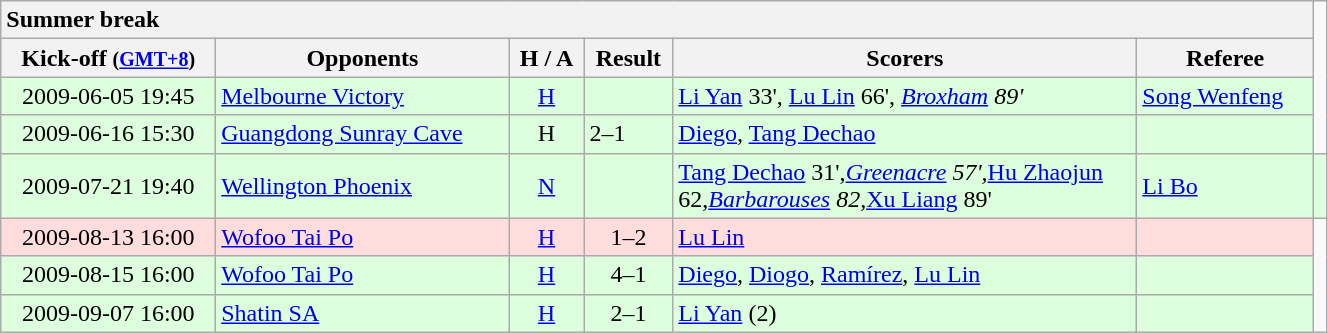<table class="wikitable collapsible collapsed" style="width:70%;">
<tr>
<th colspan="6" style="text-align:left;">Summer break</th>
</tr>
<tr>
<th>Kick-off <small>(<a href='#'>GMT+8</a>)</small></th>
<th>Opponents</th>
<th>H / A</th>
<th>Result</th>
<th width=35%>Scorers</th>
<th>Referee</th>
</tr>
<tr bgcolor="#ddffdd">
<td align=center>2009-06-05 19:45</td>
<td> <a href='#'>Melbourne Victory</a></td>
<td align=center><a href='#'>H</a></td>
<td align=center></td>
<td><a href='#'>Li Yan</a> 33', <a href='#'>Lu Lin</a> 66', <em><a href='#'>Broxham</a> 89' </em></td>
<td> <a href='#'>Song Wenfeng</a></td>
</tr>
<tr bgcolor="#ddffdd">
<td align=center>2009-06-16 15:30</td>
<td> <a href='#'>Guangdong Sunray Cave</a></td>
<td align=center>H</td>
<td>2–1</td>
<td><a href='#'>Diego</a>, <a href='#'>Tang Dechao</a></td>
<td></td>
</tr>
<tr bgcolor="#ddffdd">
<td align=center>2009-07-21 19:40</td>
<td> <a href='#'>Wellington Phoenix</a></td>
<td align=center><a href='#'>N</a></td>
<td align=center></td>
<td><a href='#'>Tang Dechao</a> 31',<em><a href='#'>Greenacre</a> 57',</em><a href='#'>Hu Zhaojun</a> 62,<em><a href='#'>Barbarouses</a> 82,</em><a href='#'>Xu Liang</a> 89'</td>
<td> <a href='#'>Li Bo</a></td>
<td></td>
</tr>
<tr bgcolor="#ffdddd">
<td align=center>2009-08-13 16:00</td>
<td> <a href='#'>Wofoo Tai Po</a></td>
<td align=center><a href='#'>H</a></td>
<td align=center>1–2</td>
<td><a href='#'>Lu Lin</a></td>
<td></td>
</tr>
<tr bgcolor="#ddffdd">
<td align=center>2009-08-15 16:00</td>
<td> <a href='#'>Wofoo Tai Po</a></td>
<td align=center><a href='#'>H</a></td>
<td align=center>4–1</td>
<td><a href='#'>Diego</a>, <a href='#'>Diogo</a>, <a href='#'>Ramírez</a>, <a href='#'>Lu Lin</a></td>
<td></td>
</tr>
<tr bgcolor="#ddffdd">
<td align=center>2009-09-07 16:00</td>
<td> <a href='#'>Shatin SA</a></td>
<td align=center><a href='#'>H</a></td>
<td align=center>2–1</td>
<td><a href='#'>Li Yan</a> (2)</td>
<td></td>
</tr>
</table>
